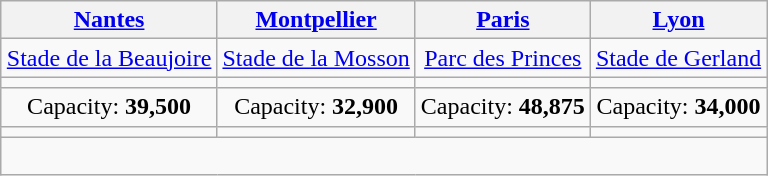<table class="wikitable" style="margin:1em auto; text-align:center">
<tr>
<th><a href='#'>Nantes</a></th>
<th><a href='#'>Montpellier</a></th>
<th><a href='#'>Paris</a></th>
<th><a href='#'>Lyon</a></th>
</tr>
<tr>
<td><a href='#'>Stade de la Beaujoire</a></td>
<td><a href='#'>Stade de la Mosson</a></td>
<td><a href='#'>Parc des Princes</a></td>
<td><a href='#'>Stade de Gerland</a></td>
</tr>
<tr>
<td><small></small></td>
<td><small></small></td>
<td><small></small></td>
<td><small></small></td>
</tr>
<tr>
<td>Capacity: <strong>39,500</strong></td>
<td>Capacity: <strong>32,900</strong></td>
<td>Capacity: <strong>48,875</strong></td>
<td>Capacity: <strong>34,000</strong></td>
</tr>
<tr>
<td></td>
<td></td>
<td></td>
<td></td>
</tr>
<tr>
<td colspan="4" rowspan="10"><br></td>
</tr>
<tr>
</tr>
</table>
